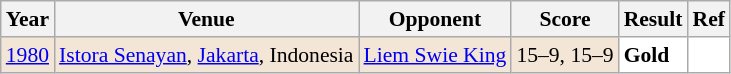<table class="sortable wikitable" style="font-size: 90%;">
<tr>
<th>Year</th>
<th>Venue</th>
<th>Opponent</th>
<th>Score</th>
<th>Result</th>
<th>Ref</th>
</tr>
<tr style="background:#F3E6D7">
<td align="center"><a href='#'>1980</a></td>
<td align="left"><a href='#'>Istora Senayan</a>, <a href='#'>Jakarta</a>, Indonesia</td>
<td align="left"> <a href='#'>Liem Swie King</a></td>
<td align="left">15–9, 15–9</td>
<td style="text-align:left; background:white"> <strong>Gold</strong></td>
<td style="text-align:center; background:white"></td>
</tr>
</table>
